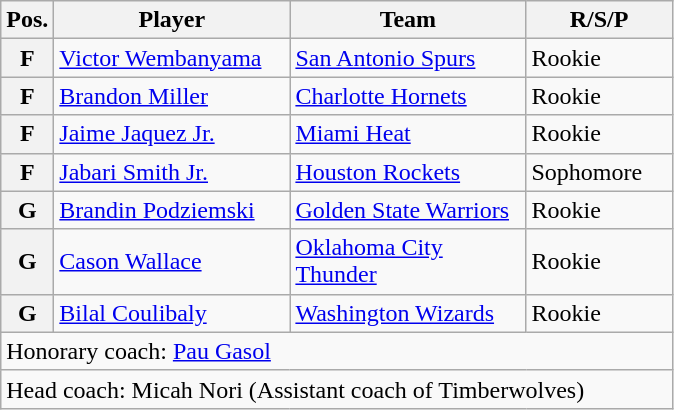<table class="wikitable">
<tr>
<th>Pos.</th>
<th style="width:150px;">Player</th>
<th width=150>Team</th>
<th width=90>R/S/P</th>
</tr>
<tr>
<th>F</th>
<td><a href='#'>Victor Wembanyama</a></td>
<td><a href='#'>San Antonio Spurs</a></td>
<td>Rookie</td>
</tr>
<tr>
<th>F</th>
<td><a href='#'>Brandon Miller</a></td>
<td><a href='#'>Charlotte Hornets</a></td>
<td>Rookie</td>
</tr>
<tr>
<th>F</th>
<td><a href='#'>Jaime Jaquez Jr.</a></td>
<td><a href='#'>Miami Heat</a></td>
<td>Rookie</td>
</tr>
<tr>
<th>F</th>
<td><a href='#'>Jabari Smith Jr.</a></td>
<td><a href='#'>Houston Rockets</a></td>
<td>Sophomore</td>
</tr>
<tr>
<th>G</th>
<td><a href='#'>Brandin Podziemski</a></td>
<td><a href='#'>Golden State Warriors</a></td>
<td>Rookie</td>
</tr>
<tr>
<th>G</th>
<td><a href='#'>Cason Wallace</a></td>
<td><a href='#'>Oklahoma City Thunder</a></td>
<td>Rookie</td>
</tr>
<tr>
<th>G</th>
<td><a href='#'>Bilal Coulibaly</a></td>
<td><a href='#'>Washington Wizards</a></td>
<td>Rookie</td>
</tr>
<tr>
<td colspan="5">Honorary coach: <a href='#'>Pau Gasol</a></td>
</tr>
<tr>
<td colspan="5">Head coach: Micah Nori (Assistant coach of Timberwolves)</td>
</tr>
</table>
